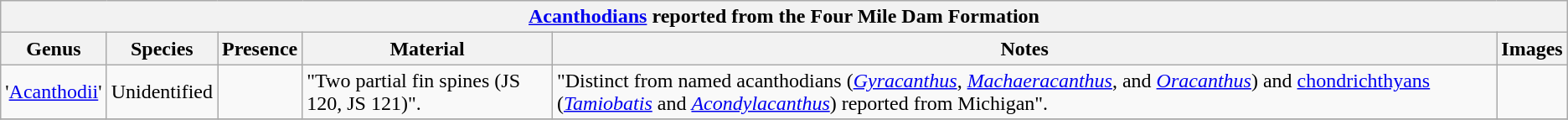<table class="wikitable" align="center">
<tr>
<th colspan="6" align="center"><strong><a href='#'>Acanthodians</a> reported from the Four Mile Dam Formation</strong></th>
</tr>
<tr>
<th>Genus</th>
<th>Species</th>
<th>Presence</th>
<th><strong>Material</strong></th>
<th>Notes</th>
<th>Images</th>
</tr>
<tr>
<td>'<a href='#'>Acanthodii</a>'</td>
<td>Unidentified</td>
<td></td>
<td>"Two partial fin spines (JS 120, JS 121)".</td>
<td>"Distinct from named acanthodians (<em><a href='#'>Gyracanthus</a></em>, <em><a href='#'>Machaeracanthus</a></em>, and <em><a href='#'>Oracanthus</a></em>) and <a href='#'>chondrichthyans</a> (<em><a href='#'>Tamiobatis</a></em> and <em><a href='#'>Acondylacanthus</a></em>) reported from Michigan".</td>
<td></td>
</tr>
<tr>
</tr>
</table>
